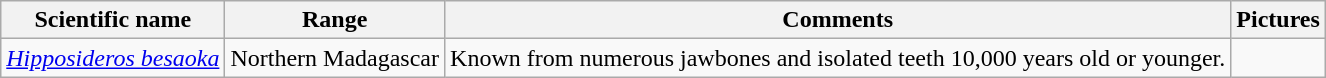<table class="wikitable sortable">
<tr>
<th>Scientific name</th>
<th>Range</th>
<th class="unsortable">Comments</th>
<th class="unsortable">Pictures</th>
</tr>
<tr>
<td><em><a href='#'>Hipposideros besaoka</a></em></td>
<td>Northern Madagascar</td>
<td>Known from numerous jawbones and isolated teeth 10,000 years old or younger.</td>
<td></td>
</tr>
</table>
